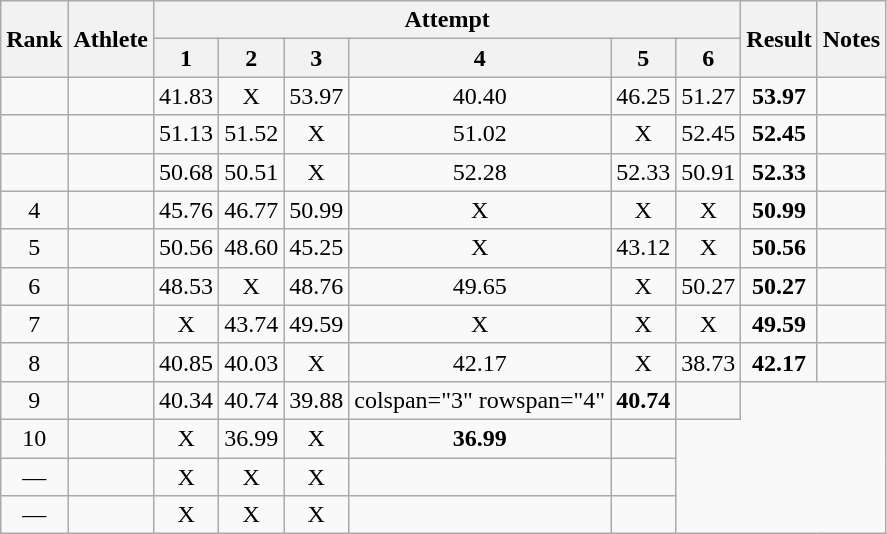<table class='wikitable'>
<tr>
<th rowspan=2>Rank</th>
<th rowspan=2>Athlete</th>
<th colspan=6>Attempt</th>
<th rowspan=2>Result</th>
<th rowspan=2>Notes</th>
</tr>
<tr>
<th>1</th>
<th>2</th>
<th>3</th>
<th>4</th>
<th>5</th>
<th>6</th>
</tr>
<tr align=center>
<td></td>
<td align=left></td>
<td>41.83</td>
<td>X</td>
<td>53.97</td>
<td>40.40</td>
<td>46.25</td>
<td>51.27</td>
<td><strong>53.97</strong></td>
<td></td>
</tr>
<tr align=center>
<td></td>
<td align=left></td>
<td>51.13</td>
<td>51.52</td>
<td>X</td>
<td>51.02</td>
<td>X</td>
<td>52.45</td>
<td><strong>52.45</strong></td>
<td></td>
</tr>
<tr align=center>
<td></td>
<td align=left></td>
<td>50.68</td>
<td>50.51</td>
<td>X</td>
<td>52.28</td>
<td>52.33</td>
<td>50.91</td>
<td><strong>52.33</strong></td>
<td></td>
</tr>
<tr align=center>
<td>4</td>
<td align=left></td>
<td>45.76</td>
<td>46.77</td>
<td>50.99</td>
<td>X</td>
<td>X</td>
<td>X</td>
<td><strong>50.99</strong></td>
<td></td>
</tr>
<tr align=center>
<td>5</td>
<td align=left></td>
<td>50.56</td>
<td>48.60</td>
<td>45.25</td>
<td>X</td>
<td>43.12</td>
<td>X</td>
<td><strong>50.56</strong></td>
<td></td>
</tr>
<tr align=center>
<td>6</td>
<td align=left></td>
<td>48.53</td>
<td>X</td>
<td>48.76</td>
<td>49.65</td>
<td>X</td>
<td>50.27</td>
<td><strong>50.27</strong></td>
<td></td>
</tr>
<tr align=center>
<td>7</td>
<td align=left></td>
<td>X</td>
<td>43.74</td>
<td>49.59</td>
<td>X</td>
<td>X</td>
<td>X</td>
<td><strong>49.59</strong></td>
<td></td>
</tr>
<tr align=center>
<td>8</td>
<td align=left></td>
<td>40.85</td>
<td>40.03</td>
<td>X</td>
<td>42.17</td>
<td>X</td>
<td>38.73</td>
<td><strong>42.17</strong></td>
<td></td>
</tr>
<tr align=center>
<td>9</td>
<td align=left></td>
<td>40.34</td>
<td>40.74</td>
<td>39.88</td>
<td>colspan="3" rowspan="4" </td>
<td><strong>40.74</strong></td>
<td></td>
</tr>
<tr align=center>
<td>10</td>
<td align=left></td>
<td>X</td>
<td>36.99</td>
<td>X</td>
<td><strong>36.99</strong></td>
<td></td>
</tr>
<tr align=center>
<td>—</td>
<td align="left"></td>
<td>X</td>
<td>X</td>
<td>X</td>
<td></td>
<td></td>
</tr>
<tr align=center>
<td>—</td>
<td align="left"></td>
<td>X</td>
<td>X</td>
<td>X</td>
<td></td>
<td></td>
</tr>
</table>
